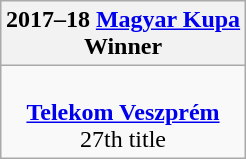<table class=wikitable style="text-align:center; margin:auto">
<tr>
<th>2017–18 <a href='#'>Magyar Kupa</a><br>Winner</th>
</tr>
<tr>
<td><br><strong><a href='#'>Telekom Veszprém</a></strong><br>27th title</td>
</tr>
</table>
